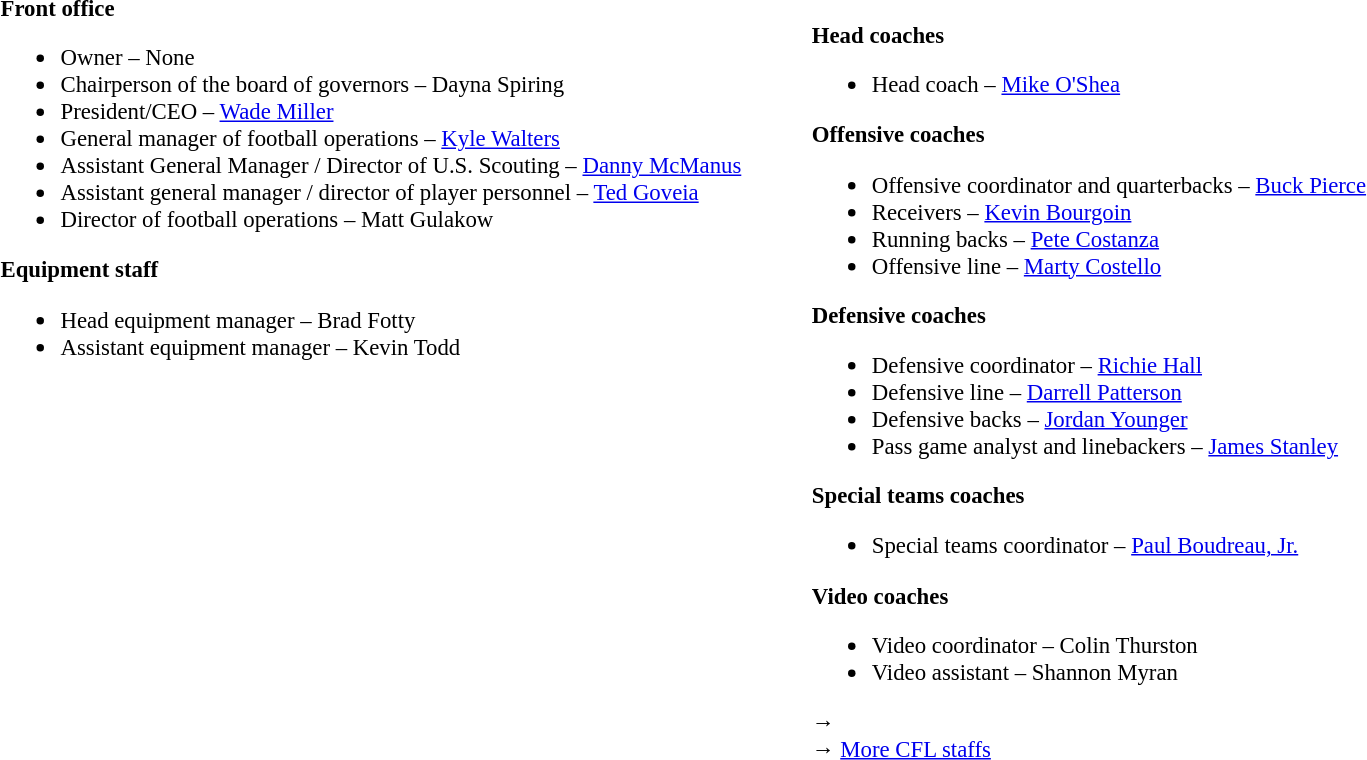<table class="toccolours" style="text-align: left;">
<tr>
<td colspan=7 style="text-align:right;"></td>
</tr>
<tr>
<td style="vertical-align:top;"></td>
<td style="font-size: 95%;vertical-align:top;"><strong>Front office</strong><br><ul><li>Owner – None</li><li>Chairperson of the board of governors – Dayna Spiring</li><li>President/CEO – <a href='#'>Wade Miller</a></li><li>General manager of football operations – <a href='#'>Kyle Walters</a></li><li>Assistant General Manager / Director of U.S. Scouting – <a href='#'>Danny McManus</a></li><li>Assistant general manager / director of player personnel – <a href='#'>Ted Goveia</a></li><li>Director of football operations – Matt Gulakow</li></ul><strong>Equipment staff</strong><ul><li>Head equipment manager – Brad Fotty</li><li>Assistant equipment manager – Kevin Todd</li></ul></td>
<td width="35"> </td>
<td style="vertical-align:top;"></td>
<td style="font-size: 95%;vertical-align:top;"><br><strong>Head coaches</strong><ul><li>Head coach – <a href='#'>Mike O'Shea</a></li></ul><strong>Offensive coaches</strong><ul><li>Offensive coordinator and quarterbacks – <a href='#'>Buck Pierce</a></li><li>Receivers – <a href='#'>Kevin Bourgoin</a></li><li>Running backs – <a href='#'>Pete Costanza</a></li><li>Offensive line – <a href='#'>Marty Costello</a></li></ul><strong>Defensive coaches</strong><ul><li>Defensive coordinator – <a href='#'>Richie Hall</a></li><li>Defensive line – <a href='#'>Darrell Patterson</a></li><li>Defensive backs – <a href='#'>Jordan Younger</a></li><li>Pass game analyst and linebackers – <a href='#'>James Stanley</a></li></ul><strong>Special teams coaches</strong><ul><li>Special teams coordinator – <a href='#'>Paul Boudreau, Jr.</a></li></ul><strong>Video coaches</strong><ul><li>Video coordinator – Colin Thurston</li><li>Video assistant – Shannon Myran</li></ul>→ <span> </span><br>
→ <a href='#'>More CFL staffs</a></td>
</tr>
</table>
